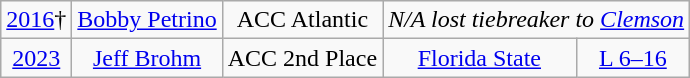<table class="wikitable" style="text-align:center">
<tr>
<td><a href='#'>2016</a>†</td>
<td><a href='#'>Bobby Petrino</a></td>
<td>ACC Atlantic</td>
<td colspan="2"><em>N/A lost tiebreaker to <a href='#'>Clemson</a></em></td>
</tr>
<tr>
<td><a href='#'>2023</a></td>
<td><a href='#'>Jeff Brohm</a></td>
<td>ACC 2nd Place</td>
<td><a href='#'>Florida State</a></td>
<td><a href='#'>L 6–16</a></td>
</tr>
</table>
